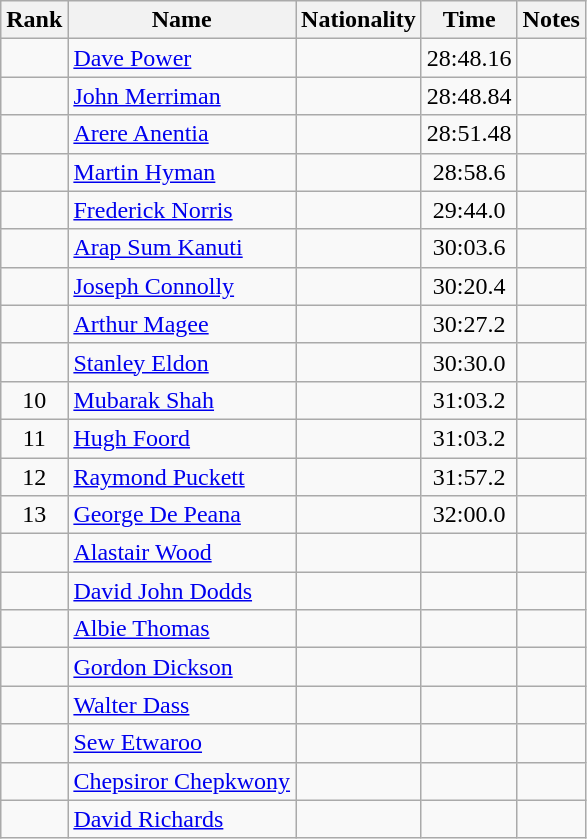<table class="wikitable sortable" style=" text-align:center">
<tr>
<th>Rank</th>
<th>Name</th>
<th>Nationality</th>
<th>Time</th>
<th>Notes</th>
</tr>
<tr>
<td></td>
<td align=left><a href='#'>Dave Power</a></td>
<td align=left></td>
<td>28:48.16</td>
<td></td>
</tr>
<tr>
<td></td>
<td align=left><a href='#'>John Merriman</a></td>
<td align=left></td>
<td>28:48.84</td>
<td></td>
</tr>
<tr>
<td></td>
<td align=left><a href='#'>Arere Anentia</a></td>
<td align=left></td>
<td>28:51.48</td>
<td></td>
</tr>
<tr>
<td></td>
<td align=left><a href='#'>Martin Hyman</a></td>
<td align=left></td>
<td>28:58.6</td>
<td></td>
</tr>
<tr>
<td></td>
<td align=left><a href='#'>Frederick Norris</a></td>
<td align=left></td>
<td>29:44.0</td>
<td></td>
</tr>
<tr>
<td></td>
<td align=left><a href='#'>Arap Sum Kanuti</a></td>
<td align=left></td>
<td>30:03.6</td>
<td></td>
</tr>
<tr>
<td></td>
<td align=left><a href='#'>Joseph Connolly</a></td>
<td align=left></td>
<td>30:20.4</td>
<td></td>
</tr>
<tr>
<td></td>
<td align=left><a href='#'>Arthur Magee</a></td>
<td align=left></td>
<td>30:27.2</td>
<td></td>
</tr>
<tr>
<td></td>
<td align=left><a href='#'>Stanley Eldon</a></td>
<td align=left></td>
<td>30:30.0</td>
<td></td>
</tr>
<tr>
<td>10</td>
<td align=left><a href='#'>Mubarak Shah</a></td>
<td align=left></td>
<td>31:03.2</td>
<td></td>
</tr>
<tr>
<td>11</td>
<td align=left><a href='#'>Hugh Foord</a></td>
<td align=left></td>
<td>31:03.2</td>
<td></td>
</tr>
<tr>
<td>12</td>
<td align=left><a href='#'>Raymond Puckett</a></td>
<td align=left></td>
<td>31:57.2</td>
<td></td>
</tr>
<tr>
<td>13</td>
<td align=left><a href='#'>George De Peana</a></td>
<td align=left></td>
<td>32:00.0</td>
<td></td>
</tr>
<tr>
<td></td>
<td align=left><a href='#'>Alastair Wood</a></td>
<td align=left></td>
<td></td>
<td></td>
</tr>
<tr>
<td></td>
<td align=left><a href='#'>David John Dodds</a></td>
<td align=left></td>
<td></td>
<td></td>
</tr>
<tr>
<td></td>
<td align=left><a href='#'>Albie Thomas</a></td>
<td align=left></td>
<td></td>
<td></td>
</tr>
<tr>
<td></td>
<td align=left><a href='#'>Gordon Dickson</a></td>
<td align=left></td>
<td></td>
<td></td>
</tr>
<tr>
<td></td>
<td align=left><a href='#'>Walter Dass</a></td>
<td align=left></td>
<td></td>
<td></td>
</tr>
<tr>
<td></td>
<td align=left><a href='#'>Sew Etwaroo</a></td>
<td align=left></td>
<td></td>
<td></td>
</tr>
<tr>
<td></td>
<td align=left><a href='#'>Chepsiror Chepkwony</a></td>
<td align=left></td>
<td></td>
<td></td>
</tr>
<tr>
<td></td>
<td align=left><a href='#'>David Richards</a></td>
<td align=left></td>
<td></td>
<td></td>
</tr>
</table>
